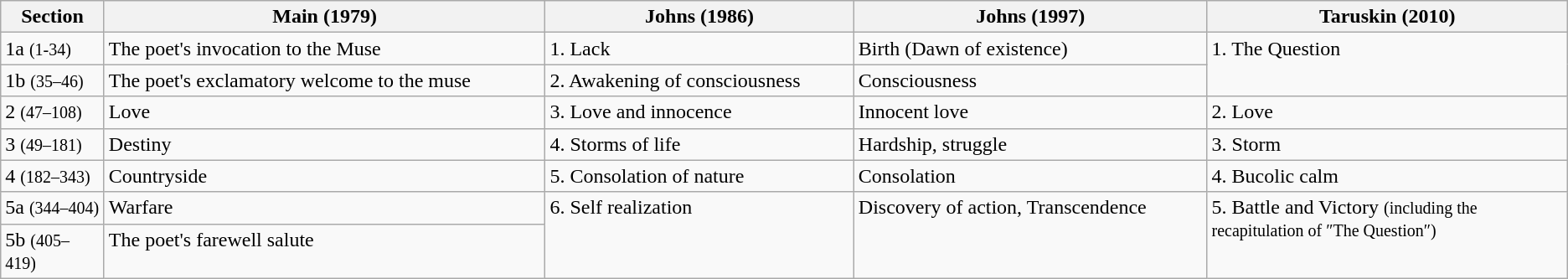<table class="wikitable">
<tr>
<th style="width: 75px">Section</th>
<th>Main (1979)</th>
<th>Johns (1986)</th>
<th>Johns (1997)</th>
<th style="width: 23%">Taruskin (2010)</th>
</tr>
<tr valign="top">
<td>1a <small>(1-34)</small></td>
<td>The poet's invocation to the Muse</td>
<td>1. Lack</td>
<td>Birth (Dawn of existence)</td>
<td rowspan="2">1. The Question</td>
</tr>
<tr valign="top">
<td>1b <small>(35–46)</small></td>
<td>The poet's exclamatory welcome to the muse</td>
<td>2. Awakening of consciousness</td>
<td>Consciousness</td>
</tr>
<tr valign="top">
<td>2  <small>(47–108)</small></td>
<td>Love</td>
<td>3. Love and innocence</td>
<td>Innocent love</td>
<td>2. Love</td>
</tr>
<tr valign="top">
<td>3  <small>(49–181)</small></td>
<td>Destiny</td>
<td>4. Storms of life</td>
<td>Hardship, struggle</td>
<td>3. Storm</td>
</tr>
<tr valign="top">
<td>4  <small>(182–343)</small></td>
<td>Countryside</td>
<td>5. Consolation of nature</td>
<td>Consolation</td>
<td>4. Bucolic calm</td>
</tr>
<tr valign="top">
<td>5a <small>(344–404)</small></td>
<td>Warfare</td>
<td rowspan="2">6. Self realization</td>
<td rowspan="2">Discovery of action, Transcendence</td>
<td rowspan="2">5. Battle and Victory <small>(including the recapitulation of ″The Question″)</small></td>
</tr>
<tr valign="top">
<td>5b <small>(405–419)</small></td>
<td>The poet's farewell salute</td>
</tr>
</table>
